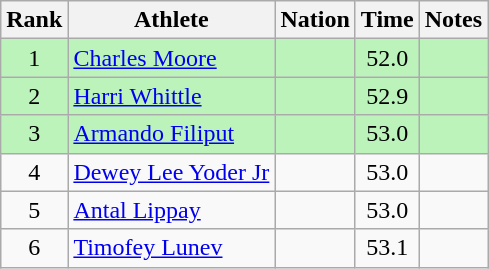<table class="wikitable sortable" style="text-align:center">
<tr>
<th>Rank</th>
<th>Athlete</th>
<th>Nation</th>
<th>Time</th>
<th>Notes</th>
</tr>
<tr bgcolor=bbf3bb>
<td>1</td>
<td align="left"><a href='#'>Charles Moore</a></td>
<td align="left"></td>
<td>52.0</td>
<td></td>
</tr>
<tr bgcolor=bbf3bb>
<td>2</td>
<td align="left"><a href='#'>Harri Whittle</a></td>
<td align="left"></td>
<td>52.9</td>
<td></td>
</tr>
<tr bgcolor=bbf3bb>
<td>3</td>
<td align="left"><a href='#'>Armando Filiput</a></td>
<td align="left"></td>
<td>53.0</td>
<td></td>
</tr>
<tr>
<td>4</td>
<td align="left"><a href='#'>Dewey Lee Yoder Jr</a></td>
<td align="left"></td>
<td>53.0</td>
<td></td>
</tr>
<tr>
<td>5</td>
<td align="left"><a href='#'>Antal Lippay</a></td>
<td align="left"></td>
<td>53.0</td>
<td></td>
</tr>
<tr>
<td>6</td>
<td align="left"><a href='#'>Timofey Lunev</a></td>
<td align="left"></td>
<td>53.1</td>
<td></td>
</tr>
</table>
